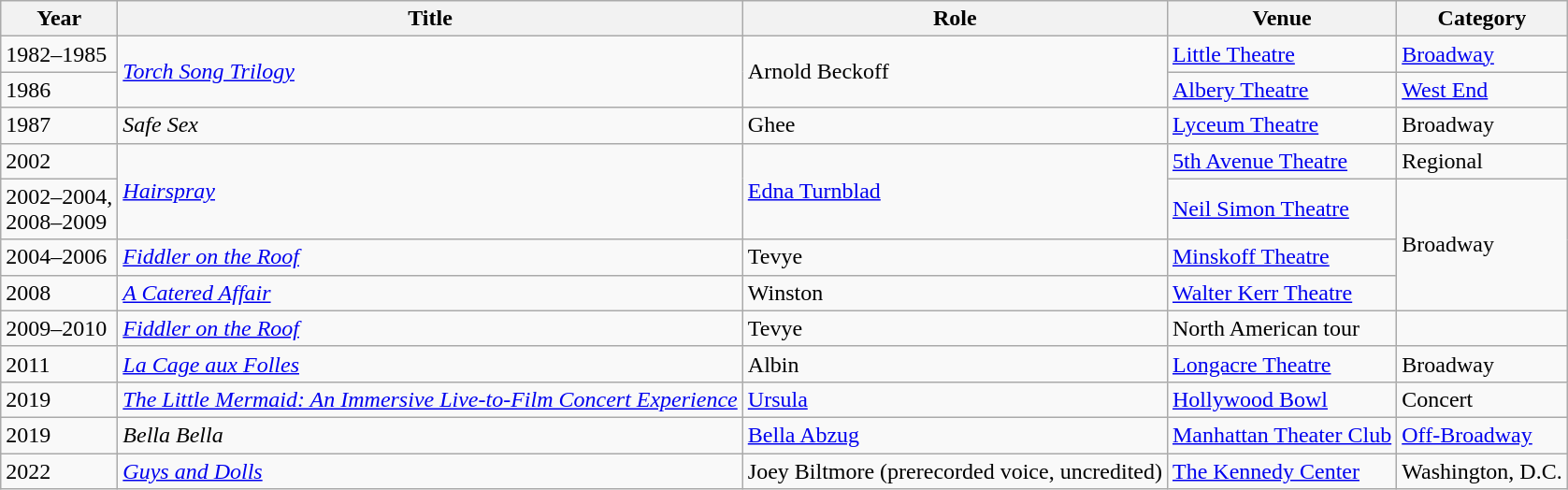<table class="wikitable sortable">
<tr>
<th>Year</th>
<th>Title</th>
<th>Role</th>
<th>Venue</th>
<th>Category</th>
</tr>
<tr>
<td>1982–1985</td>
<td rowspan="2"><em><a href='#'>Torch Song Trilogy</a></em></td>
<td rowspan="2">Arnold Beckoff</td>
<td><a href='#'>Little Theatre</a></td>
<td><a href='#'>Broadway</a></td>
</tr>
<tr>
<td>1986</td>
<td><a href='#'>Albery Theatre</a></td>
<td><a href='#'>West End</a></td>
</tr>
<tr>
<td>1987</td>
<td><em>Safe Sex</em></td>
<td>Ghee</td>
<td><a href='#'>Lyceum Theatre</a></td>
<td>Broadway</td>
</tr>
<tr>
<td>2002</td>
<td rowspan="2"><em><a href='#'>Hairspray</a></em></td>
<td rowspan="2"><a href='#'>Edna Turnblad</a></td>
<td><a href='#'>5th Avenue Theatre</a></td>
<td>Regional</td>
</tr>
<tr>
<td>2002–2004,<br>2008–2009</td>
<td><a href='#'>Neil Simon Theatre</a></td>
<td rowspan="3">Broadway</td>
</tr>
<tr>
<td>2004–2006</td>
<td><em><a href='#'>Fiddler on the Roof</a></em></td>
<td>Tevye</td>
<td><a href='#'>Minskoff Theatre</a></td>
</tr>
<tr>
<td>2008</td>
<td><em><a href='#'>A Catered Affair</a></em></td>
<td>Winston</td>
<td><a href='#'>Walter Kerr Theatre</a></td>
</tr>
<tr>
<td>2009–2010</td>
<td><em><a href='#'>Fiddler on the Roof</a></em></td>
<td>Tevye</td>
<td>North American tour</td>
</tr>
<tr>
<td>2011</td>
<td><em><a href='#'>La Cage aux Folles</a></em></td>
<td>Albin</td>
<td><a href='#'>Longacre Theatre</a></td>
<td>Broadway</td>
</tr>
<tr>
<td>2019</td>
<td><em><a href='#'>The Little Mermaid: An Immersive Live-to-Film Concert Experience</a></em></td>
<td><a href='#'>Ursula</a></td>
<td><a href='#'>Hollywood Bowl</a></td>
<td>Concert</td>
</tr>
<tr>
<td>2019</td>
<td><em>Bella Bella</em></td>
<td><a href='#'>Bella Abzug</a></td>
<td><a href='#'>Manhattan Theater Club</a></td>
<td><a href='#'>Off-Broadway</a></td>
</tr>
<tr>
<td>2022</td>
<td><em><a href='#'>Guys and Dolls</a></em></td>
<td>Joey Biltmore (prerecorded voice, uncredited)</td>
<td><a href='#'>The Kennedy Center</a></td>
<td>Washington, D.C.</td>
</tr>
</table>
